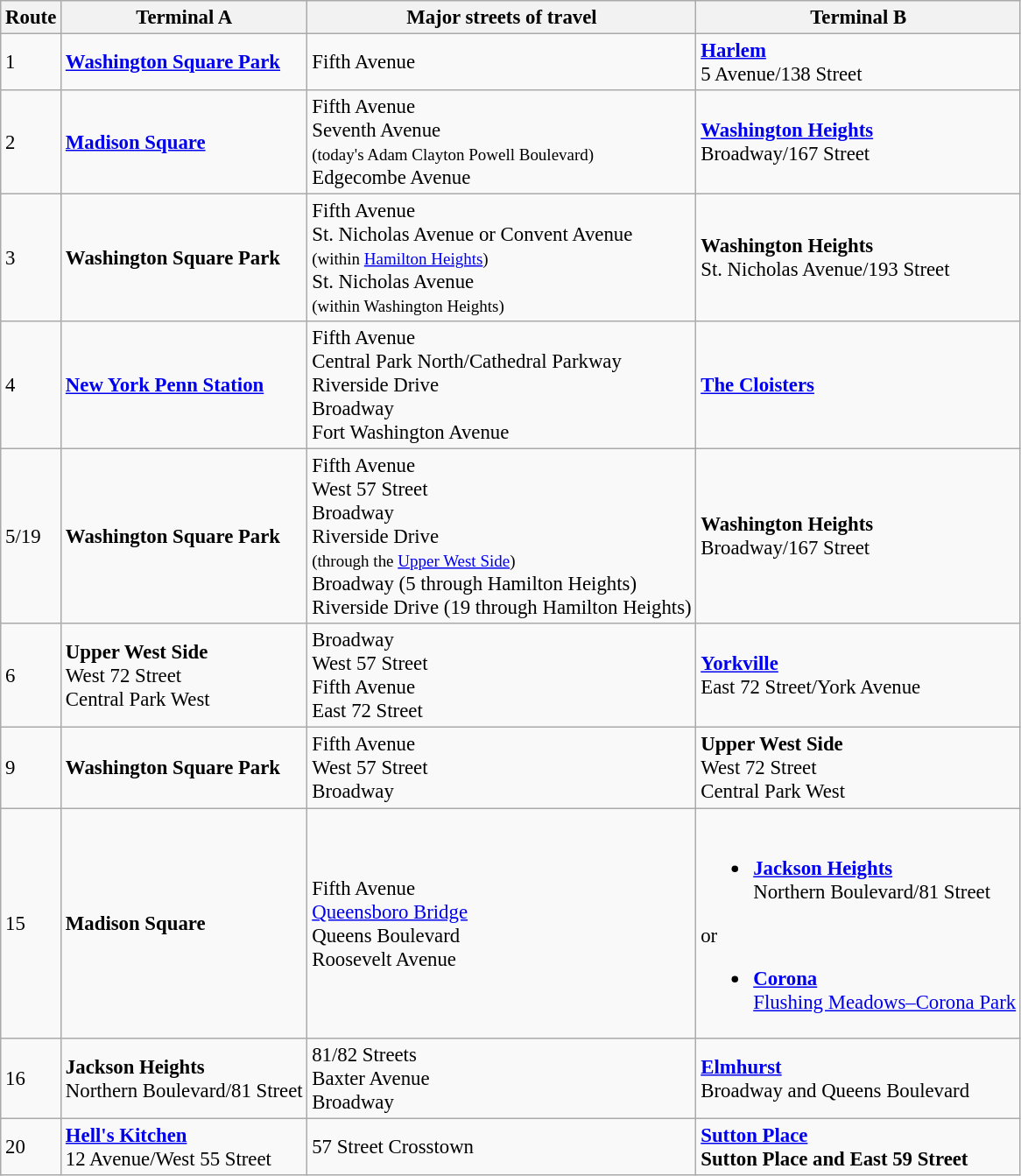<table class="wikitable sortable"  style="font-size: 95%;" |>
<tr>
<th>Route</th>
<th>Terminal A</th>
<th>Major streets of travel</th>
<th>Terminal B</th>
</tr>
<tr>
<td>1</td>
<td><strong><a href='#'>Washington Square Park</a></strong></td>
<td>Fifth Avenue</td>
<td><strong><a href='#'>Harlem</a></strong><br>5 Avenue/138 Street</td>
</tr>
<tr>
<td>2</td>
<td><strong><a href='#'>Madison Square</a></strong></td>
<td>Fifth Avenue<br>Seventh Avenue<br><small>(today's Adam Clayton Powell Boulevard)</small><br>Edgecombe Avenue</td>
<td><strong><a href='#'>Washington Heights</a></strong><br>Broadway/167 Street</td>
</tr>
<tr>
<td>3</td>
<td><strong>Washington Square Park</strong></td>
<td>Fifth Avenue<br>St. Nicholas Avenue or Convent Avenue<br><small>(within <a href='#'>Hamilton Heights</a>)</small><br>St. Nicholas Avenue<br><small>(within Washington Heights)</small></td>
<td><strong>Washington Heights</strong><br>St. Nicholas Avenue/193 Street</td>
</tr>
<tr>
<td>4</td>
<td><strong><a href='#'>New York Penn Station</a></strong></td>
<td>Fifth Avenue<br>Central Park North/Cathedral Parkway<br>Riverside Drive<br>Broadway<br>Fort Washington Avenue</td>
<td><strong><a href='#'>The Cloisters</a></strong></td>
</tr>
<tr>
<td>5/19</td>
<td><strong>Washington Square Park</strong></td>
<td>Fifth Avenue<br>West 57 Street<br>Broadway<br>Riverside Drive<br><small>(through the <a href='#'>Upper West Side</a>)</small><br>Broadway (5 through Hamilton Heights)<br>Riverside Drive (19 through Hamilton Heights)</td>
<td><strong>Washington Heights</strong><br>Broadway/167 Street</td>
</tr>
<tr>
<td>6</td>
<td><strong>Upper West Side</strong><br>West 72 Street<br>Central Park West</td>
<td>Broadway<br>West 57 Street<br>Fifth Avenue<br>East 72 Street</td>
<td><strong><a href='#'>Yorkville</a></strong><br>East 72 Street/York Avenue</td>
</tr>
<tr>
<td>9</td>
<td><strong>Washington Square Park</strong></td>
<td>Fifth Avenue<br>West 57 Street<br>Broadway</td>
<td><strong>Upper West Side</strong><br>West 72 Street<br>Central Park West</td>
</tr>
<tr>
<td>15</td>
<td><strong>Madison Square</strong></td>
<td>Fifth Avenue<br><a href='#'>Queensboro Bridge</a><br>Queens Boulevard<br>Roosevelt Avenue</td>
<td><br><ul><li><strong><a href='#'>Jackson Heights</a></strong><br>Northern Boulevard/81 Street</li></ul>or<ul><li><strong><a href='#'>Corona</a></strong><br><a href='#'>Flushing Meadows–Corona Park</a></li></ul></td>
</tr>
<tr>
<td>16</td>
<td><strong>Jackson Heights</strong><br>Northern Boulevard/81 Street</td>
<td>81/82 Streets<br>Baxter Avenue<br>Broadway</td>
<td><strong><a href='#'>Elmhurst</a></strong><br>Broadway and Queens Boulevard</td>
</tr>
<tr>
<td>20</td>
<td><strong><a href='#'>Hell's Kitchen</a></strong><br>12 Avenue/West 55 Street</td>
<td>57 Street Crosstown</td>
<td><strong><a href='#'>Sutton Place</a><br>Sutton Place and East 59 Street</strong></td>
</tr>
</table>
